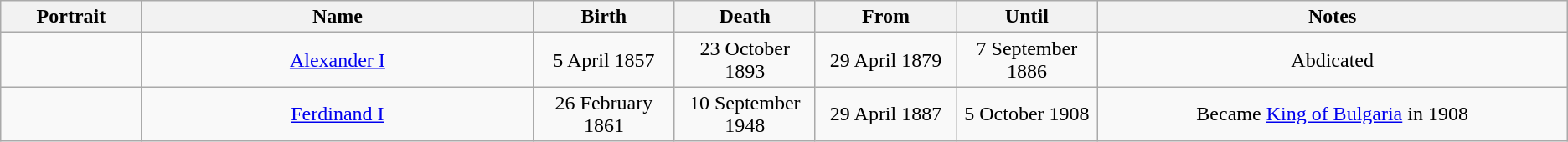<table class="wikitable" style="text-align:center">
<tr>
<th width=9%>Portrait</th>
<th width=25%>Name</th>
<th width=9%>Birth</th>
<th width=9%>Death</th>
<th width=9%>From</th>
<th width=9%>Until</th>
<th width=30%>Notes</th>
</tr>
<tr>
<td align="center"></td>
<td align="center"><a href='#'>Alexander I</a></td>
<td align="center">5 April 1857</td>
<td align="center">23 October 1893</td>
<td align="center">29 April 1879</td>
<td align="center">7 September 1886</td>
<td align="center">Abdicated</td>
</tr>
<tr>
<td align="center"></td>
<td align="center"><a href='#'>Ferdinand I</a></td>
<td align="center">26 February 1861</td>
<td align="center">10 September 1948</td>
<td align="center">29 April 1887</td>
<td align="center">5 October 1908</td>
<td align="center">Became <a href='#'>King of Bulgaria</a> in 1908</td>
</tr>
</table>
